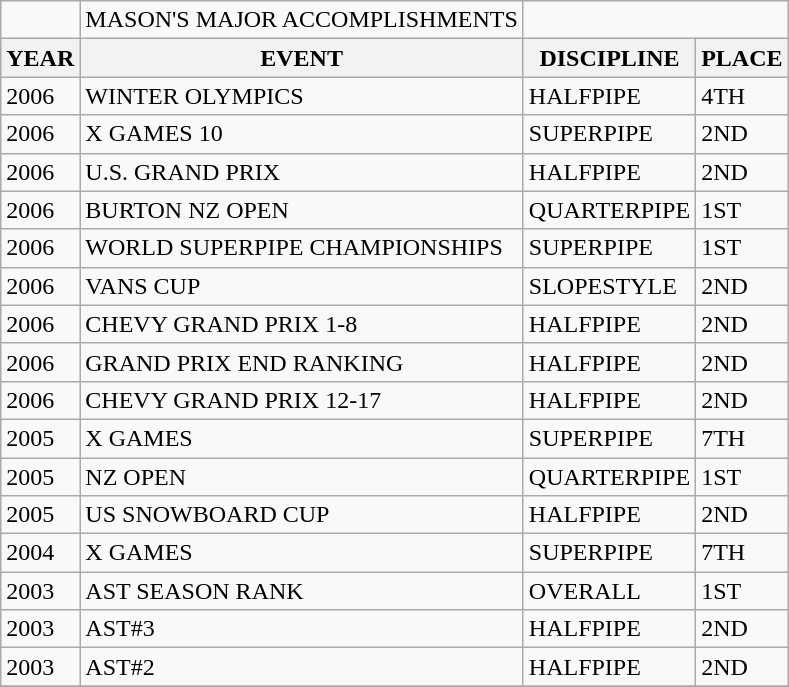<table class="wikitable">
<tr>
<td></td>
<td>MASON'S MAJOR ACCOMPLISHMENTS</td>
</tr>
<tr>
<th>YEAR</th>
<th>EVENT</th>
<th>DISCIPLINE</th>
<th>PLACE</th>
</tr>
<tr>
<td>2006</td>
<td>WINTER OLYMPICS</td>
<td>HALFPIPE</td>
<td>4TH</td>
</tr>
<tr>
<td>2006</td>
<td>X GAMES 10</td>
<td>SUPERPIPE</td>
<td>2ND</td>
</tr>
<tr>
<td>2006</td>
<td>U.S. GRAND PRIX</td>
<td>HALFPIPE</td>
<td>2ND</td>
</tr>
<tr>
<td>2006</td>
<td>BURTON NZ OPEN</td>
<td>QUARTERPIPE</td>
<td>1ST</td>
</tr>
<tr>
<td>2006</td>
<td>WORLD SUPERPIPE CHAMPIONSHIPS</td>
<td>SUPERPIPE</td>
<td>1ST</td>
</tr>
<tr>
<td>2006</td>
<td>VANS CUP</td>
<td>SLOPESTYLE</td>
<td>2ND</td>
</tr>
<tr>
<td>2006</td>
<td>CHEVY GRAND PRIX 1-8</td>
<td>HALFPIPE</td>
<td>2ND</td>
</tr>
<tr>
<td>2006</td>
<td>GRAND PRIX END RANKING</td>
<td>HALFPIPE</td>
<td>2ND</td>
</tr>
<tr>
<td>2006</td>
<td>CHEVY GRAND PRIX 12-17</td>
<td>HALFPIPE</td>
<td>2ND</td>
</tr>
<tr>
<td>2005</td>
<td>X GAMES</td>
<td>SUPERPIPE</td>
<td>7TH</td>
</tr>
<tr>
<td>2005</td>
<td>NZ OPEN</td>
<td>QUARTERPIPE</td>
<td>1ST</td>
</tr>
<tr>
<td>2005</td>
<td>US SNOWBOARD CUP</td>
<td>HALFPIPE</td>
<td>2ND</td>
</tr>
<tr>
<td>2004</td>
<td>X GAMES</td>
<td>SUPERPIPE</td>
<td>7TH</td>
</tr>
<tr>
<td>2003</td>
<td>AST SEASON RANK</td>
<td>OVERALL</td>
<td>1ST</td>
</tr>
<tr>
<td>2003</td>
<td>AST#3</td>
<td>HALFPIPE</td>
<td>2ND</td>
</tr>
<tr>
<td>2003</td>
<td>AST#2</td>
<td>HALFPIPE</td>
<td>2ND</td>
</tr>
<tr>
</tr>
</table>
